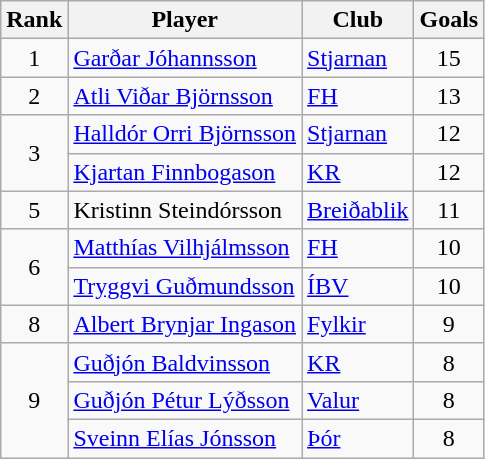<table class="wikitable" style="text-align:center;">
<tr>
<th>Rank</th>
<th>Player</th>
<th>Club</th>
<th>Goals</th>
</tr>
<tr>
<td>1</td>
<td align="left"> <a href='#'>Garðar Jóhannsson</a></td>
<td align="left"><a href='#'>Stjarnan</a></td>
<td>15</td>
</tr>
<tr>
<td>2</td>
<td align="left"> <a href='#'>Atli Viðar Björnsson</a></td>
<td align="left"><a href='#'>FH</a></td>
<td>13</td>
</tr>
<tr>
<td rowspan="2">3</td>
<td align="left"> <a href='#'>Halldór Orri Björnsson</a></td>
<td align="left"><a href='#'>Stjarnan</a></td>
<td>12</td>
</tr>
<tr>
<td align="left"> <a href='#'>Kjartan Finnbogason</a></td>
<td align="left"><a href='#'>KR</a></td>
<td>12</td>
</tr>
<tr>
<td>5</td>
<td align="left"> Kristinn Steindórsson</td>
<td align="left"><a href='#'>Breiðablik</a></td>
<td>11</td>
</tr>
<tr>
<td rowspan="2">6</td>
<td align="left"> <a href='#'>Matthías Vilhjálmsson</a></td>
<td align="left"><a href='#'>FH</a></td>
<td>10</td>
</tr>
<tr>
<td align="left"> <a href='#'>Tryggvi Guðmundsson</a></td>
<td align="left"><a href='#'>ÍBV</a></td>
<td>10</td>
</tr>
<tr>
<td>8</td>
<td align="left"> <a href='#'>Albert Brynjar Ingason</a></td>
<td align="left"><a href='#'>Fylkir</a></td>
<td>9</td>
</tr>
<tr>
<td rowspan="3">9</td>
<td align="left"> <a href='#'>Guðjón Baldvinsson</a></td>
<td align="left"><a href='#'>KR</a></td>
<td>8</td>
</tr>
<tr>
<td align="left"> <a href='#'>Guðjón Pétur Lýðsson</a></td>
<td align="left"><a href='#'>Valur</a></td>
<td>8</td>
</tr>
<tr>
<td align="left"> <a href='#'>Sveinn Elías Jónsson</a></td>
<td align="left"><a href='#'>Þór</a></td>
<td>8</td>
</tr>
</table>
